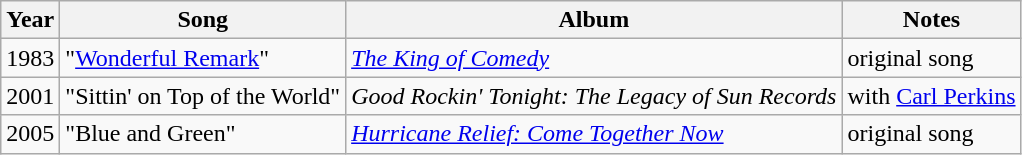<table class="wikitable">
<tr>
<th>Year</th>
<th>Song</th>
<th>Album</th>
<th>Notes</th>
</tr>
<tr>
<td>1983</td>
<td>"<a href='#'>Wonderful Remark</a>"</td>
<td><em><a href='#'>The King of Comedy</a></em></td>
<td>original song</td>
</tr>
<tr>
<td>2001</td>
<td>"Sittin' on Top of the World"</td>
<td><em>Good Rockin' Tonight: The Legacy of Sun Records</em></td>
<td>with <a href='#'>Carl Perkins</a></td>
</tr>
<tr>
<td>2005</td>
<td>"Blue and Green"</td>
<td><em><a href='#'>Hurricane Relief: Come Together Now</a></em></td>
<td>original song</td>
</tr>
</table>
